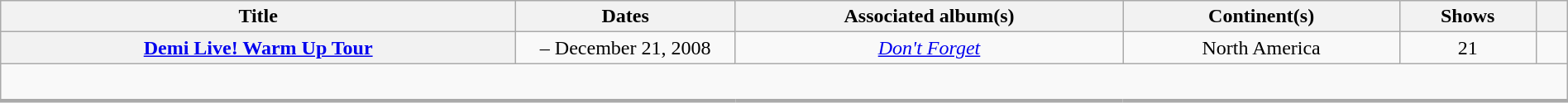<table class="wikitable sortable plainrowheaders" style="text-align:center;" width="100%">
<tr>
<th scope="col">Title</th>
<th scope="col" width="14%">Dates</th>
<th scope="col">Associated album(s)</th>
<th scope="col">Continent(s)</th>
<th scope="col">Shows</th>
<th scope="col" width="2%" class="unsortable"></th>
</tr>
<tr>
<th scope="row"><a href='#'>Demi Live! Warm Up Tour</a></th>
<td> – December 21, 2008</td>
<td><em><a href='#'>Don't Forget</a></em></td>
<td>North America</td>
<td>21</td>
<td></td>
</tr>
<tr class="expand-child">
<td colspan="8" style="border-bottom-width:3px; padding:5px;"><br></td>
</tr>
</table>
